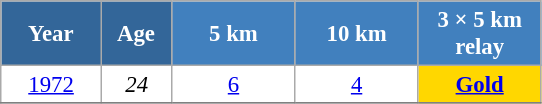<table class="wikitable" style="font-size:95%; text-align:center; border:grey solid 1px; border-collapse:collapse; background:#ffffff;">
<tr>
<th style="background-color:#369; color:white; width:60px;"> Year </th>
<th style="background-color:#369; color:white; width:40px;"> Age </th>
<th style="background-color:#4180be; color:white; width:75px;"> 5 km </th>
<th style="background-color:#4180be; color:white; width:75px;"> 10 km </th>
<th style="background-color:#4180be; color:white; width:75px;"> 3 × 5 km <br> relay </th>
</tr>
<tr>
<td><a href='#'>1972</a></td>
<td><em>24</em></td>
<td><a href='#'>6</a></td>
<td><a href='#'>4</a></td>
<td style="background:gold;"><a href='#'><strong>Gold</strong></a></td>
</tr>
<tr>
</tr>
</table>
